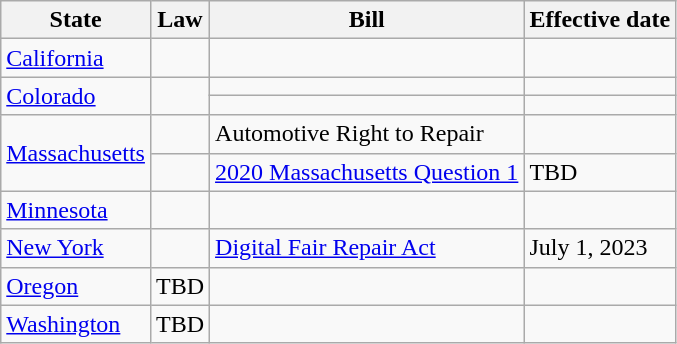<table class="wikitable sortable">
<tr>
<th>State</th>
<th>Law</th>
<th>Bill</th>
<th>Effective date</th>
</tr>
<tr>
<td><a href='#'>California</a></td>
<td></td>
<td></td>
<td></td>
</tr>
<tr>
<td rowspan="2"><a href='#'>Colorado</a></td>
<td rowspan="2"></td>
<td></td>
<td></td>
</tr>
<tr>
<td></td>
<td></td>
</tr>
<tr>
<td rowspan="2"><a href='#'>Massachusetts</a></td>
<td></td>
<td>Automotive Right to Repair</td>
<td></td>
</tr>
<tr>
<td></td>
<td><a href='#'>2020 Massachusetts Question 1</a></td>
<td>TBD</td>
</tr>
<tr>
<td><a href='#'>Minnesota</a></td>
<td></td>
<td></td>
<td></td>
</tr>
<tr>
<td><a href='#'>New York</a></td>
<td></td>
<td><a href='#'>Digital Fair Repair Act</a></td>
<td>July 1, 2023</td>
</tr>
<tr>
<td><a href='#'>Oregon</a></td>
<td>TBD</td>
<td></td>
<td></td>
</tr>
<tr>
<td><a href='#'>Washington</a></td>
<td>TBD</td>
<td></td>
<td></td>
</tr>
</table>
